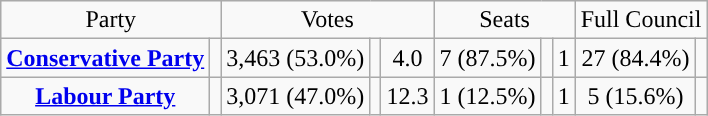<table class=wikitable style="text-align:center;">
<tr>
<td colspan=2>Party</td>
<td colspan=3>Votes</td>
<td colspan=3>Seats</td>
<td colspan=3>Full Council</td>
</tr>
<tr>
<td><strong><a href='#'>Conservative Party</a></strong></td>
<td style="background:"></td>
<td>3,463 (53.0%)</td>
<td></td>
<td> 4.0</td>
<td>7 (87.5%)</td>
<td></td>
<td> 1</td>
<td>27 (84.4%)</td>
<td></td>
</tr>
<tr>
<td><strong><a href='#'>Labour Party</a></strong></td>
<td style="background:"></td>
<td>3,071 (47.0%)</td>
<td></td>
<td> 12.3</td>
<td>1 (12.5%)</td>
<td></td>
<td> 1</td>
<td>5 (15.6%)</td>
<td></td>
</tr>
</table>
